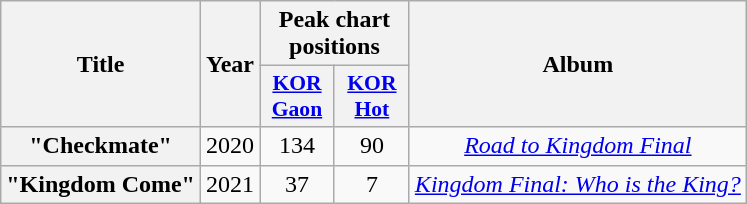<table class="wikitable plainrowheaders" style="text-align:center;">
<tr>
<th scope="col" rowspan="2">Title</th>
<th scope="col" rowspan="2">Year</th>
<th scope="col" colspan="2">Peak chart positions</th>
<th scope="col" rowspan="2">Album</th>
</tr>
<tr>
<th scope="col" style="width:3em;font-size:90%;"><a href='#'>KOR<br>Gaon</a><br></th>
<th scope="col" style="width:3em;font-size:90%;"><a href='#'>KOR<br>Hot</a><br></th>
</tr>
<tr>
<th scope="row">"Checkmate"</th>
<td>2020</td>
<td>134</td>
<td>90</td>
<td><em><a href='#'>Road to Kingdom Final</a></em></td>
</tr>
<tr>
<th scope="row">"Kingdom Come"</th>
<td>2021</td>
<td>37</td>
<td>7</td>
<td><em><a href='#'>Kingdom Final: Who is the King?</a></em></td>
</tr>
</table>
